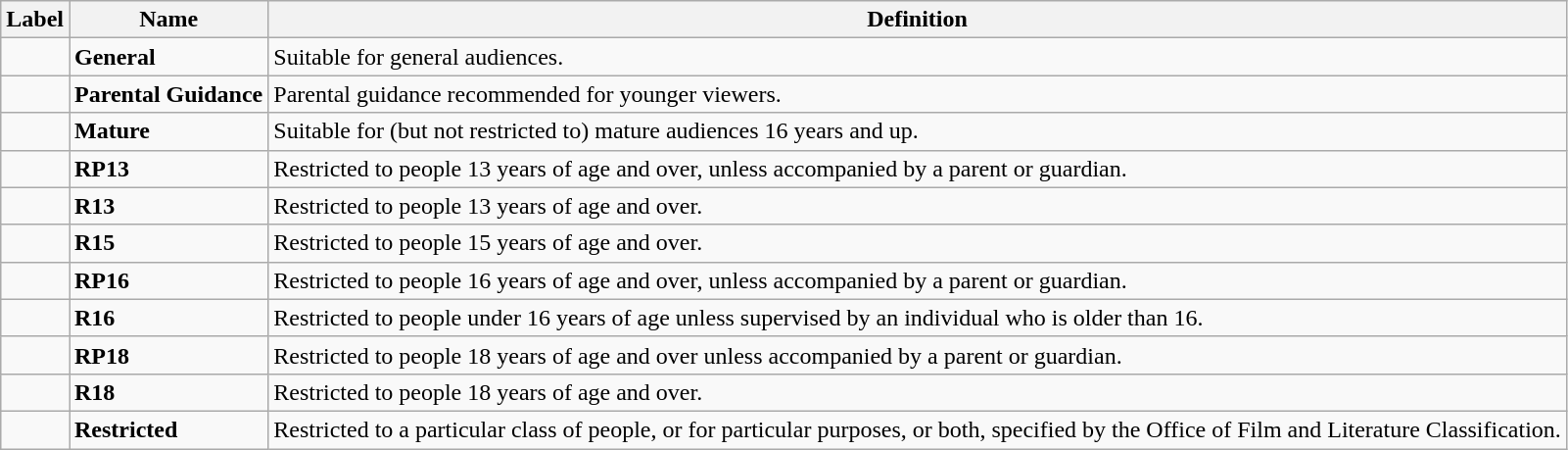<table class="wikitable">
<tr>
<th>Label</th>
<th>Name</th>
<th>Definition</th>
</tr>
<tr>
<td></td>
<td><strong>General</strong></td>
<td>Suitable for general audiences.</td>
</tr>
<tr>
<td></td>
<td><strong>Parental Guidance</strong></td>
<td>Parental guidance recommended for younger viewers.</td>
</tr>
<tr>
<td></td>
<td><strong>Mature</strong></td>
<td>Suitable for (but not restricted to) mature audiences 16 years and up.</td>
</tr>
<tr>
<td></td>
<td><strong>RP13</strong></td>
<td>Restricted to people 13 years of age and over, unless accompanied by a parent or guardian.</td>
</tr>
<tr>
<td></td>
<td><strong>R13</strong></td>
<td>Restricted to people 13 years of age and over.</td>
</tr>
<tr>
<td></td>
<td><strong>R15</strong></td>
<td>Restricted to people 15 years of age and over.</td>
</tr>
<tr>
<td></td>
<td><strong>RP16</strong></td>
<td>Restricted to people 16 years of age and over, unless accompanied by a parent or guardian.</td>
</tr>
<tr>
<td></td>
<td><strong>R16</strong></td>
<td>Restricted to people under 16 years of age unless supervised by an individual who is older than 16.</td>
</tr>
<tr>
<td></td>
<td><strong>RP18</strong></td>
<td>Restricted to people 18 years of age and over unless accompanied by a parent or guardian.</td>
</tr>
<tr>
<td></td>
<td><strong>R18</strong></td>
<td>Restricted to people 18 years of age and over.</td>
</tr>
<tr>
<td></td>
<td><strong>Restricted</strong></td>
<td>Restricted to a particular class of people, or for particular purposes, or both, specified by the Office of Film and Literature Classification.</td>
</tr>
</table>
